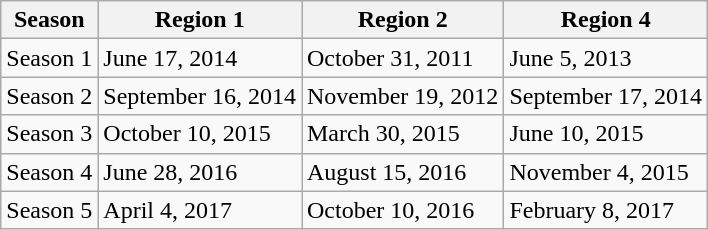<table class="wikitable">
<tr>
<th>Season</th>
<th>Region 1</th>
<th>Region 2</th>
<th>Region 4</th>
</tr>
<tr>
<td>Season 1</td>
<td>June 17, 2014</td>
<td>October 31, 2011</td>
<td>June 5, 2013</td>
</tr>
<tr>
<td>Season 2</td>
<td>September 16, 2014</td>
<td>November 19, 2012</td>
<td>September 17, 2014</td>
</tr>
<tr>
<td>Season 3</td>
<td>October 10, 2015</td>
<td>March 30, 2015</td>
<td>June 10, 2015</td>
</tr>
<tr>
<td>Season 4</td>
<td>June 28, 2016</td>
<td>August 15, 2016</td>
<td>November 4, 2015</td>
</tr>
<tr>
<td>Season 5</td>
<td>April 4, 2017</td>
<td>October 10, 2016</td>
<td>February 8, 2017</td>
</tr>
</table>
